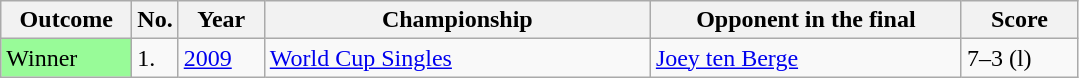<table class="sortable wikitable">
<tr>
<th width="80">Outcome</th>
<th width="20">No.</th>
<th width="50">Year</th>
<th style="width:250px;">Championship</th>
<th style="width:200px;">Opponent in the final</th>
<th width="70">Score</th>
</tr>
<tr>
<td style="background:#98FB98">Winner</td>
<td>1.</td>
<td><a href='#'>2009</a></td>
<td><a href='#'>World Cup Singles</a></td>
<td> <a href='#'>Joey ten Berge</a></td>
<td>7–3 (l)</td>
</tr>
</table>
